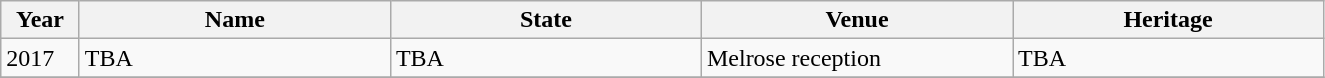<table class="wikitable sortable collapsible">
<tr>
<th width="45" sortable>Year</th>
<th width="200">Name</th>
<th width="200">State</th>
<th width="200">Venue</th>
<th width="200">Heritage</th>
</tr>
<tr>
<td>2017</td>
<td>TBA</td>
<td>TBA</td>
<td>Melrose reception</td>
<td>TBA</td>
</tr>
<tr>
</tr>
</table>
